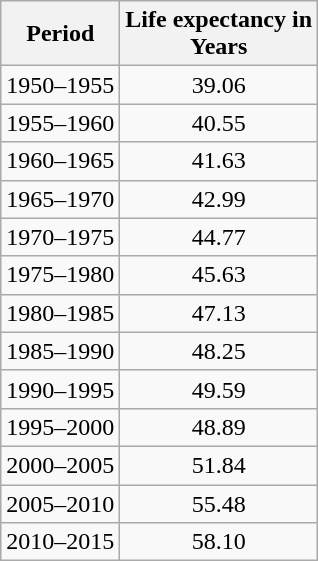<table class="wikitable" style="text-align: center;">
<tr>
<th>Period</th>
<th>Life expectancy in <br> Years</th>
</tr>
<tr>
<td>1950–1955</td>
<td>39.06</td>
</tr>
<tr>
<td>1955–1960</td>
<td> 40.55</td>
</tr>
<tr>
<td>1960–1965</td>
<td> 41.63</td>
</tr>
<tr>
<td>1965–1970</td>
<td> 42.99</td>
</tr>
<tr>
<td>1970–1975</td>
<td> 44.77</td>
</tr>
<tr>
<td>1975–1980</td>
<td> 45.63</td>
</tr>
<tr>
<td>1980–1985</td>
<td> 47.13</td>
</tr>
<tr>
<td>1985–1990</td>
<td> 48.25</td>
</tr>
<tr>
<td>1990–1995</td>
<td> 49.59</td>
</tr>
<tr>
<td>1995–2000</td>
<td> 48.89</td>
</tr>
<tr>
<td>2000–2005</td>
<td> 51.84</td>
</tr>
<tr>
<td>2005–2010</td>
<td> 55.48</td>
</tr>
<tr>
<td>2010–2015</td>
<td> 58.10</td>
</tr>
</table>
